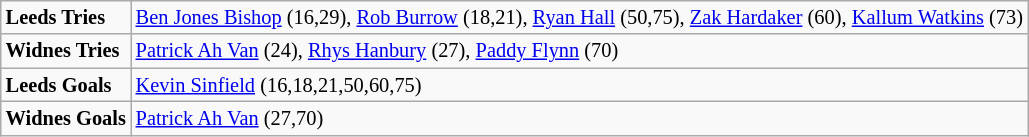<table class="wikitable" style="font-size:85%;">
<tr>
<td><strong>Leeds Tries</strong></td>
<td><a href='#'>Ben Jones Bishop</a> (16,29), <a href='#'>Rob Burrow</a> (18,21), <a href='#'>Ryan Hall</a> (50,75), <a href='#'>Zak Hardaker</a> (60), <a href='#'>Kallum Watkins</a> (73)</td>
</tr>
<tr>
<td><strong>Widnes Tries</strong></td>
<td><a href='#'>Patrick Ah Van</a> (24), <a href='#'>Rhys Hanbury</a> (27), <a href='#'>Paddy Flynn</a> (70)</td>
</tr>
<tr>
<td><strong>Leeds Goals</strong></td>
<td><a href='#'>Kevin Sinfield</a> (16,18,21,50,60,75)</td>
</tr>
<tr>
<td><strong>Widnes Goals</strong></td>
<td><a href='#'>Patrick Ah Van</a> (27,70)</td>
</tr>
</table>
